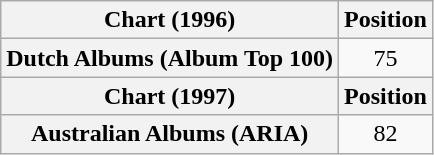<table class="wikitable plainrowheaders" style="text-align:center">
<tr>
<th scope="col">Chart (1996)</th>
<th scope="col">Position</th>
</tr>
<tr>
<th scope="row">Dutch Albums (Album Top 100)</th>
<td>75</td>
</tr>
<tr>
<th scope="col">Chart (1997)</th>
<th scope="col">Position</th>
</tr>
<tr>
<th scope="row">Australian Albums (ARIA)</th>
<td>82</td>
</tr>
</table>
